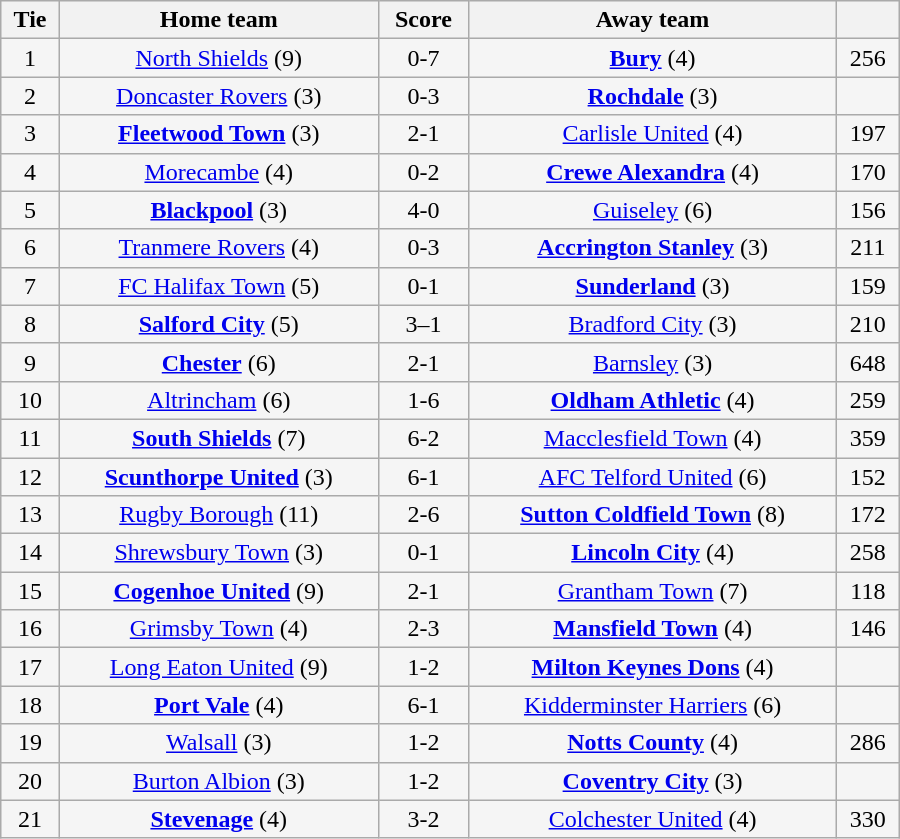<table class="wikitable" style="width: 600px; background:WhiteSmoke; text-align:center; font-size:100%">
<tr>
<th>Tie</th>
<th>Home team</th>
<th>Score</th>
<th>Away team</th>
<th></th>
</tr>
<tr>
<td>1</td>
<td><a href='#'>North Shields</a> (9)</td>
<td>0-7</td>
<td><strong><a href='#'>Bury</a></strong> (4)</td>
<td>256</td>
</tr>
<tr>
<td>2</td>
<td><a href='#'>Doncaster Rovers</a> (3)</td>
<td>0-3</td>
<td><strong><a href='#'>Rochdale</a></strong> (3)</td>
<td></td>
</tr>
<tr>
<td>3</td>
<td><strong><a href='#'>Fleetwood Town</a></strong> (3)</td>
<td>2-1</td>
<td><a href='#'>Carlisle United</a> (4)</td>
<td>197</td>
</tr>
<tr>
<td>4</td>
<td><a href='#'>Morecambe</a> (4)</td>
<td>0-2</td>
<td><strong><a href='#'>Crewe Alexandra</a></strong> (4)</td>
<td>170</td>
</tr>
<tr>
<td>5</td>
<td><strong><a href='#'>Blackpool</a></strong> (3)</td>
<td>4-0</td>
<td><a href='#'>Guiseley</a> (6)</td>
<td>156</td>
</tr>
<tr>
<td>6</td>
<td><a href='#'>Tranmere Rovers</a> (4)</td>
<td>0-3</td>
<td><strong><a href='#'>Accrington Stanley</a></strong> (3)</td>
<td>211</td>
</tr>
<tr>
<td>7</td>
<td><a href='#'>FC Halifax Town</a> (5)</td>
<td>0-1</td>
<td><strong><a href='#'>Sunderland</a></strong> (3)</td>
<td>159</td>
</tr>
<tr>
<td>8</td>
<td><strong><a href='#'>Salford City</a></strong> (5)</td>
<td>3–1</td>
<td><a href='#'>Bradford City</a> (3)</td>
<td>210</td>
</tr>
<tr>
<td>9</td>
<td><strong><a href='#'>Chester</a></strong> (6)</td>
<td>2-1</td>
<td><a href='#'>Barnsley</a> (3)</td>
<td>648</td>
</tr>
<tr>
<td>10</td>
<td><a href='#'>Altrincham</a> (6)</td>
<td>1-6</td>
<td><strong><a href='#'>Oldham Athletic</a></strong> (4)</td>
<td>259</td>
</tr>
<tr>
<td>11</td>
<td><strong><a href='#'>South Shields</a></strong> (7)</td>
<td>6-2</td>
<td><a href='#'>Macclesfield Town</a> (4)</td>
<td>359</td>
</tr>
<tr>
<td>12</td>
<td><strong><a href='#'>Scunthorpe United</a></strong> (3)</td>
<td>6-1</td>
<td><a href='#'>AFC Telford United</a> (6)</td>
<td>152</td>
</tr>
<tr>
<td>13</td>
<td><a href='#'>Rugby Borough</a> (11)</td>
<td>2-6</td>
<td><strong><a href='#'>Sutton Coldfield Town</a></strong> (8)</td>
<td>172</td>
</tr>
<tr>
<td>14</td>
<td><a href='#'>Shrewsbury Town</a> (3)</td>
<td>0-1</td>
<td><strong><a href='#'>Lincoln City</a></strong> (4)</td>
<td>258</td>
</tr>
<tr>
<td>15</td>
<td><strong><a href='#'>Cogenhoe United</a></strong> (9)</td>
<td>2-1</td>
<td><a href='#'>Grantham Town</a> (7)</td>
<td>118</td>
</tr>
<tr>
<td>16</td>
<td><a href='#'>Grimsby Town</a> (4)</td>
<td>2-3</td>
<td><strong><a href='#'>Mansfield Town</a></strong> (4)</td>
<td>146</td>
</tr>
<tr>
<td>17</td>
<td><a href='#'>Long Eaton United</a> (9)</td>
<td>1-2</td>
<td><strong><a href='#'>Milton Keynes Dons</a></strong> (4)</td>
<td></td>
</tr>
<tr>
<td>18</td>
<td><strong><a href='#'>Port Vale</a></strong> (4)</td>
<td>6-1</td>
<td><a href='#'>Kidderminster Harriers</a> (6)</td>
<td></td>
</tr>
<tr>
<td>19</td>
<td><a href='#'>Walsall</a> (3)</td>
<td>1-2</td>
<td><strong><a href='#'>Notts County</a></strong> (4)</td>
<td>286</td>
</tr>
<tr>
<td>20</td>
<td><a href='#'>Burton Albion</a> (3)</td>
<td>1-2</td>
<td><strong><a href='#'>Coventry City</a></strong> (3)</td>
<td></td>
</tr>
<tr>
<td>21</td>
<td><strong><a href='#'>Stevenage</a></strong> (4)</td>
<td>3-2</td>
<td><a href='#'>Colchester United</a> (4)</td>
<td>330</td>
</tr>
</table>
